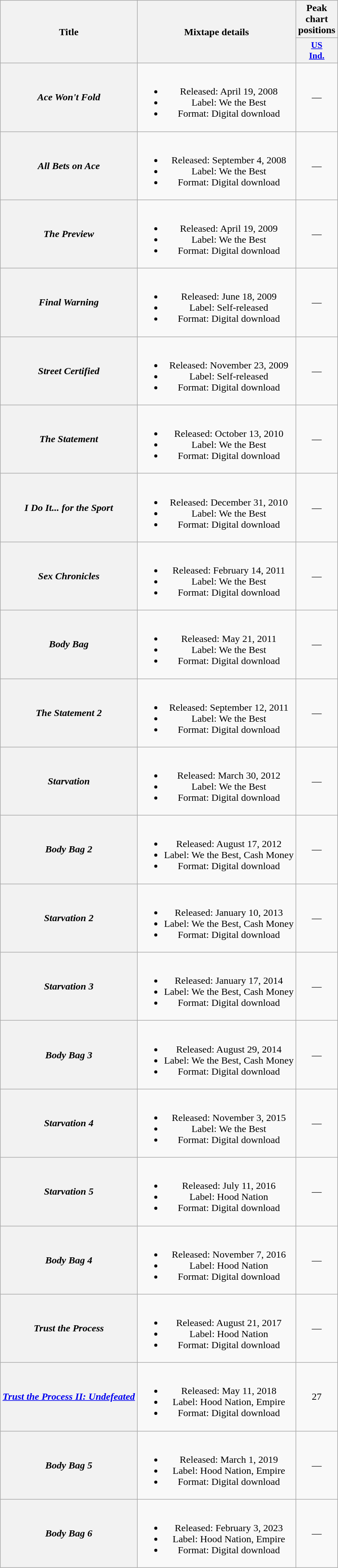<table class="wikitable plainrowheaders" style="text-align:center;">
<tr>
<th rowspan="2">Title</th>
<th rowspan="2">Mixtape details</th>
<th>Peak chart positions</th>
</tr>
<tr>
<th scope="col" style="width:3em;font-size:90%;"><a href='#'>US<br>Ind.</a><br></th>
</tr>
<tr>
<th scope="row"><em>Ace Won't Fold</em></th>
<td><br><ul><li>Released: April 19, 2008</li><li>Label: We the Best</li><li>Format: Digital download</li></ul></td>
<td>—</td>
</tr>
<tr>
<th scope="row"><em>All Bets on Ace</em></th>
<td><br><ul><li>Released: September 4, 2008</li><li>Label: We the Best</li><li>Format: Digital download</li></ul></td>
<td>—</td>
</tr>
<tr>
<th scope="row"><em>The Preview</em></th>
<td><br><ul><li>Released: April 19, 2009</li><li>Label: We the Best</li><li>Format: Digital download</li></ul></td>
<td>—</td>
</tr>
<tr>
<th scope="row"><em>Final Warning</em></th>
<td><br><ul><li>Released: June 18, 2009</li><li>Label: Self-released</li><li>Format: Digital download</li></ul></td>
<td>—</td>
</tr>
<tr>
<th scope="row"><em>Street Certified</em></th>
<td><br><ul><li>Released: November 23, 2009</li><li>Label: Self-released</li><li>Format: Digital download</li></ul></td>
<td>—</td>
</tr>
<tr>
<th scope="row"><em>The Statement</em></th>
<td><br><ul><li>Released: October 13, 2010</li><li>Label: We the Best</li><li>Format: Digital download</li></ul></td>
<td>—</td>
</tr>
<tr>
<th scope="row"><em>I Do It... for the Sport</em></th>
<td><br><ul><li>Released: December 31, 2010</li><li>Label: We the Best</li><li>Format: Digital download</li></ul></td>
<td>—</td>
</tr>
<tr>
<th scope="row"><em>Sex Chronicles</em></th>
<td><br><ul><li>Released: February 14, 2011</li><li>Label: We the Best</li><li>Format: Digital download</li></ul></td>
<td>—</td>
</tr>
<tr>
<th scope="row"><em>Body Bag </em></th>
<td><br><ul><li>Released: May 21, 2011</li><li>Label: We the Best</li><li>Format: Digital download</li></ul></td>
<td>—</td>
</tr>
<tr>
<th scope="row"><em>The Statement 2</em></th>
<td><br><ul><li>Released: September 12, 2011</li><li>Label: We the Best</li><li>Format: Digital download</li></ul></td>
<td>—</td>
</tr>
<tr>
<th scope="row"><em>Starvation</em></th>
<td><br><ul><li>Released: March 30, 2012</li><li>Label: We the Best</li><li>Format: Digital download</li></ul></td>
<td>—</td>
</tr>
<tr>
<th scope="row"><em>Body Bag 2</em></th>
<td><br><ul><li>Released: August 17, 2012</li><li>Label: We the Best, Cash Money</li><li>Format: Digital download</li></ul></td>
<td>—</td>
</tr>
<tr>
<th scope="row"><em>Starvation 2</em></th>
<td><br><ul><li>Released: January 10, 2013</li><li>Label: We the Best, Cash Money</li><li>Format: Digital download</li></ul></td>
<td>—</td>
</tr>
<tr>
<th scope="row"><em>Starvation 3</em></th>
<td><br><ul><li>Released: January 17, 2014</li><li>Label: We the Best, Cash Money</li><li>Format: Digital download</li></ul></td>
<td>—</td>
</tr>
<tr>
<th scope="row"><em>Body Bag 3</em></th>
<td><br><ul><li>Released: August 29, 2014</li><li>Label: We the Best, Cash Money</li><li>Format: Digital download</li></ul></td>
<td>—</td>
</tr>
<tr>
<th scope="row"><em>Starvation 4</em></th>
<td><br><ul><li>Released: November 3, 2015</li><li>Label: We the Best</li><li>Format: Digital download</li></ul></td>
<td>—</td>
</tr>
<tr>
<th scope="row"><em>Starvation 5</em></th>
<td><br><ul><li>Released: July 11, 2016</li><li>Label: Hood Nation</li><li>Format: Digital download</li></ul></td>
<td>—</td>
</tr>
<tr>
<th scope="row"><em>Body Bag 4</em></th>
<td><br><ul><li>Released: November 7, 2016</li><li>Label: Hood Nation</li><li>Format: Digital download</li></ul></td>
<td>—</td>
</tr>
<tr>
<th scope="row"><em>Trust the Process</em></th>
<td><br><ul><li>Released: August 21, 2017</li><li>Label: Hood Nation</li><li>Format: Digital download</li></ul></td>
<td>—</td>
</tr>
<tr>
<th scope="row"><em><a href='#'>Trust the Process II: Undefeated</a></em></th>
<td><br><ul><li>Released: May 11, 2018</li><li>Label: Hood Nation, Empire</li><li>Format: Digital download</li></ul></td>
<td>27</td>
</tr>
<tr>
<th scope="row"><em>Body Bag 5</em></th>
<td><br><ul><li>Released: March 1, 2019</li><li>Label: Hood Nation, Empire</li><li>Format: Digital download</li></ul></td>
<td>—</td>
</tr>
<tr>
<th scope="row"><em>Body Bag 6</em></th>
<td><br><ul><li>Released: February 3, 2023</li><li>Label: Hood Nation, Empire</li><li>Format: Digital download</li></ul></td>
<td>—</td>
</tr>
</table>
